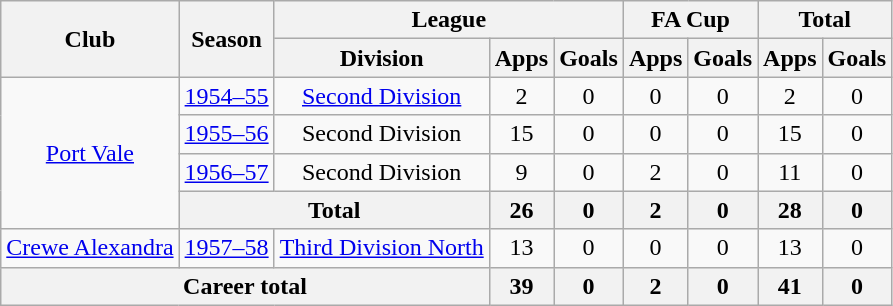<table class="wikitable" style="text-align: center;">
<tr>
<th rowspan="2">Club</th>
<th rowspan="2">Season</th>
<th colspan="3">League</th>
<th colspan="2">FA Cup</th>
<th colspan="2">Total</th>
</tr>
<tr>
<th>Division</th>
<th>Apps</th>
<th>Goals</th>
<th>Apps</th>
<th>Goals</th>
<th>Apps</th>
<th>Goals</th>
</tr>
<tr>
<td rowspan="4"><a href='#'>Port Vale</a></td>
<td><a href='#'>1954–55</a></td>
<td><a href='#'>Second Division</a></td>
<td>2</td>
<td>0</td>
<td>0</td>
<td>0</td>
<td>2</td>
<td>0</td>
</tr>
<tr>
<td><a href='#'>1955–56</a></td>
<td>Second Division</td>
<td>15</td>
<td>0</td>
<td>0</td>
<td>0</td>
<td>15</td>
<td>0</td>
</tr>
<tr>
<td><a href='#'>1956–57</a></td>
<td>Second Division</td>
<td>9</td>
<td>0</td>
<td>2</td>
<td>0</td>
<td>11</td>
<td>0</td>
</tr>
<tr>
<th colspan="2">Total</th>
<th>26</th>
<th>0</th>
<th>2</th>
<th>0</th>
<th>28</th>
<th>0</th>
</tr>
<tr>
<td><a href='#'>Crewe Alexandra</a></td>
<td><a href='#'>1957–58</a></td>
<td><a href='#'>Third Division North</a></td>
<td>13</td>
<td>0</td>
<td>0</td>
<td>0</td>
<td>13</td>
<td>0</td>
</tr>
<tr>
<th colspan="3">Career total</th>
<th>39</th>
<th>0</th>
<th>2</th>
<th>0</th>
<th>41</th>
<th>0</th>
</tr>
</table>
